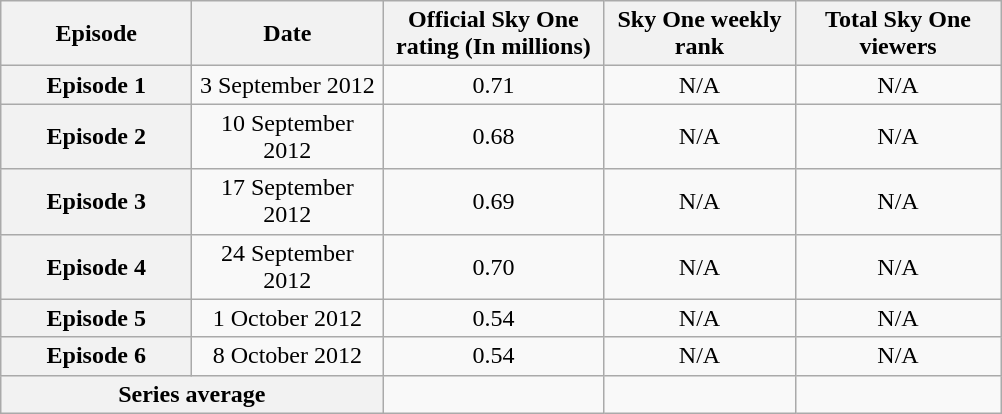<table class="wikitable sortable" style="text-align:center">
<tr>
<th scope="col" style="width:120px;">Episode</th>
<th scope="col" style="width:120px;">Date</th>
<th scope="col" style="width:140px;">Official Sky One rating (In millions)</th>
<th scope="col" style="width:120px;">Sky One weekly rank</th>
<th scope="col" style="width:130px;">Total Sky One viewers</th>
</tr>
<tr>
<th scope="row">Episode 1</th>
<td>3 September 2012</td>
<td>0.71</td>
<td>N/A</td>
<td>N/A</td>
</tr>
<tr>
<th scope="row">Episode 2</th>
<td>10 September 2012</td>
<td>0.68</td>
<td>N/A</td>
<td>N/A</td>
</tr>
<tr>
<th scope="row">Episode 3</th>
<td>17 September 2012</td>
<td>0.69</td>
<td>N/A</td>
<td>N/A</td>
</tr>
<tr>
<th scope="row">Episode 4</th>
<td>24 September 2012</td>
<td>0.70</td>
<td>N/A</td>
<td>N/A</td>
</tr>
<tr>
<th scope="row">Episode 5</th>
<td>1 October 2012</td>
<td>0.54</td>
<td>N/A</td>
<td>N/A</td>
</tr>
<tr>
<th scope="row">Episode 6</th>
<td>8 October 2012</td>
<td>0.54</td>
<td>N/A</td>
<td>N/A</td>
</tr>
<tr>
<th scope="row" colspan="2">Series average</th>
<td></td>
<td></td>
<td></td>
</tr>
</table>
